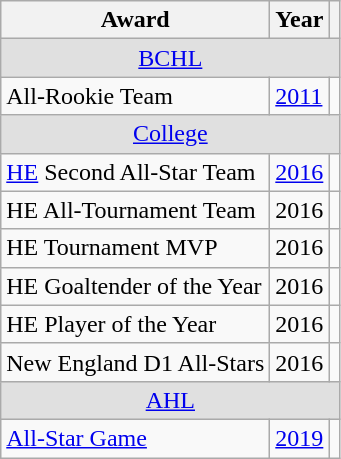<table class="wikitable">
<tr>
<th>Award</th>
<th>Year</th>
<th></th>
</tr>
<tr ALIGN="center" bgcolor="#e0e0e0">
<td colspan="3"><a href='#'>BCHL</a></td>
</tr>
<tr>
<td>All-Rookie Team</td>
<td><a href='#'>2011</a></td>
<td></td>
</tr>
<tr ALIGN="center" bgcolor="#e0e0e0">
<td colspan="3"><a href='#'>College</a></td>
</tr>
<tr>
<td><a href='#'>HE</a> Second All-Star Team</td>
<td><a href='#'>2016</a></td>
<td></td>
</tr>
<tr>
<td>HE All-Tournament Team</td>
<td>2016</td>
<td></td>
</tr>
<tr>
<td>HE Tournament MVP</td>
<td>2016</td>
<td></td>
</tr>
<tr>
<td>HE Goaltender of the Year</td>
<td>2016</td>
<td></td>
</tr>
<tr>
<td>HE Player of the Year</td>
<td>2016</td>
<td></td>
</tr>
<tr>
<td>New England D1 All-Stars</td>
<td>2016</td>
<td></td>
</tr>
<tr ALIGN="center" bgcolor="#e0e0e0">
<td colspan="3"><a href='#'>AHL</a></td>
</tr>
<tr>
<td><a href='#'>All-Star Game</a></td>
<td><a href='#'>2019</a></td>
<td></td>
</tr>
</table>
